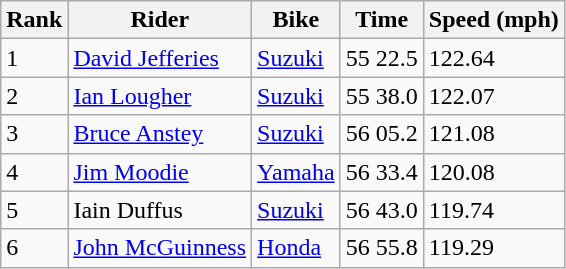<table class="wikitable">
<tr>
<th>Rank</th>
<th>Rider</th>
<th>Bike</th>
<th>Time</th>
<th>Speed (mph)</th>
</tr>
<tr>
<td>1</td>
<td> <a href='#'>David Jefferies</a></td>
<td><a href='#'>Suzuki</a></td>
<td>55 22.5</td>
<td>122.64</td>
</tr>
<tr>
<td>2</td>
<td> <a href='#'>Ian Lougher</a></td>
<td><a href='#'>Suzuki</a></td>
<td>55 38.0</td>
<td>122.07</td>
</tr>
<tr>
<td>3</td>
<td> <a href='#'>Bruce Anstey</a></td>
<td><a href='#'>Suzuki</a></td>
<td>56 05.2</td>
<td>121.08</td>
</tr>
<tr>
<td>4</td>
<td> <a href='#'>Jim Moodie</a></td>
<td><a href='#'>Yamaha</a></td>
<td>56 33.4</td>
<td>120.08</td>
</tr>
<tr>
<td>5</td>
<td> Iain Duffus</td>
<td><a href='#'>Suzuki</a></td>
<td>56 43.0</td>
<td>119.74</td>
</tr>
<tr>
<td>6</td>
<td> <a href='#'>John McGuinness</a></td>
<td><a href='#'>Honda</a></td>
<td>56 55.8</td>
<td>119.29</td>
</tr>
</table>
